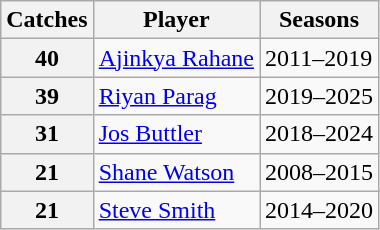<table class="wikitable">
<tr>
<th>Catches</th>
<th>Player</th>
<th>Seasons</th>
</tr>
<tr>
<th>40</th>
<td><a href='#'>Ajinkya Rahane</a></td>
<td>2011–2019</td>
</tr>
<tr>
<th>39</th>
<td><a href='#'>Riyan Parag</a></td>
<td>2019–2025</td>
</tr>
<tr>
<th>31</th>
<td><a href='#'>Jos Buttler</a></td>
<td>2018–2024</td>
</tr>
<tr>
<th>21</th>
<td><a href='#'>Shane Watson</a></td>
<td>2008–2015</td>
</tr>
<tr>
<th>21</th>
<td><a href='#'>Steve Smith</a></td>
<td>2014–2020</td>
</tr>
</table>
